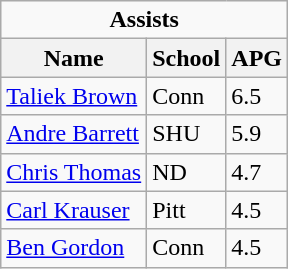<table class="wikitable">
<tr>
<td colspan=3 style="text-align:center;"><strong>Assists</strong></td>
</tr>
<tr>
<th>Name</th>
<th>School</th>
<th>APG</th>
</tr>
<tr>
<td><a href='#'>Taliek Brown</a></td>
<td>Conn</td>
<td>6.5</td>
</tr>
<tr>
<td><a href='#'>Andre Barrett</a></td>
<td>SHU</td>
<td>5.9</td>
</tr>
<tr>
<td><a href='#'>Chris Thomas</a></td>
<td>ND</td>
<td>4.7</td>
</tr>
<tr>
<td><a href='#'>Carl Krauser</a></td>
<td>Pitt</td>
<td>4.5</td>
</tr>
<tr>
<td><a href='#'>Ben Gordon</a></td>
<td>Conn</td>
<td>4.5</td>
</tr>
</table>
